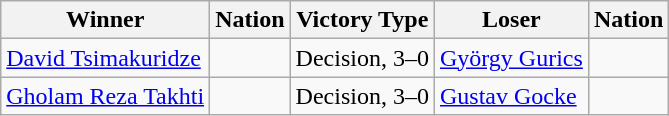<table class="wikitable sortable" style="text-align:left;">
<tr>
<th>Winner</th>
<th>Nation</th>
<th>Victory Type</th>
<th>Loser</th>
<th>Nation</th>
</tr>
<tr>
<td><a href='#'>David Tsimakuridze</a></td>
<td></td>
<td>Decision, 3–0</td>
<td><a href='#'>György Gurics</a></td>
<td></td>
</tr>
<tr>
<td><a href='#'>Gholam Reza Takhti</a></td>
<td></td>
<td>Decision, 3–0</td>
<td><a href='#'>Gustav Gocke</a></td>
<td></td>
</tr>
</table>
